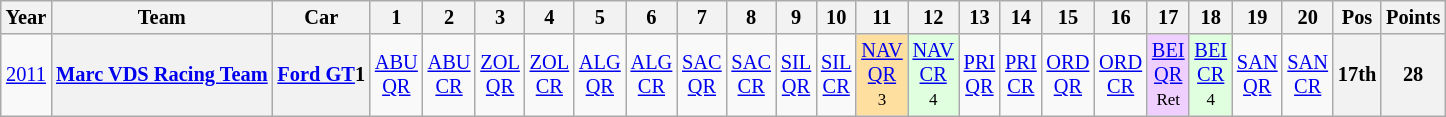<table class="wikitable" border="1" style="text-align:center; font-size:85%;">
<tr>
<th>Year</th>
<th>Team</th>
<th>Car</th>
<th>1</th>
<th>2</th>
<th>3</th>
<th>4</th>
<th>5</th>
<th>6</th>
<th>7</th>
<th>8</th>
<th>9</th>
<th>10</th>
<th>11</th>
<th>12</th>
<th>13</th>
<th>14</th>
<th>15</th>
<th>16</th>
<th>17</th>
<th>18</th>
<th>19</th>
<th>20</th>
<th>Pos</th>
<th>Points</th>
</tr>
<tr>
<td><a href='#'>2011</a></td>
<th nowrap><a href='#'>Marc VDS Racing Team</a></th>
<th nowrap><a href='#'>Ford GT</a>1</th>
<td><a href='#'>ABU<br>QR</a></td>
<td><a href='#'>ABU<br>CR</a></td>
<td><a href='#'>ZOL<br>QR</a></td>
<td><a href='#'>ZOL<br>CR</a></td>
<td><a href='#'>ALG<br>QR</a></td>
<td><a href='#'>ALG<br>CR</a></td>
<td><a href='#'>SAC<br>QR</a></td>
<td><a href='#'>SAC<br>CR</a></td>
<td><a href='#'>SIL<br>QR</a></td>
<td><a href='#'>SIL<br>CR</a></td>
<td style="background:#FFDF9F;"><a href='#'>NAV<br>QR</a><br><small>3<br></small></td>
<td style="background:#DFFFDF;"><a href='#'>NAV<br>CR</a><br><small>4<br></small></td>
<td><a href='#'>PRI<br>QR</a></td>
<td><a href='#'>PRI<br>CR</a></td>
<td><a href='#'>ORD<br>QR</a></td>
<td><a href='#'>ORD<br>CR</a></td>
<td style="background:#EFCFFF;"><a href='#'>BEI<br>QR</a><br><small>Ret<br></small></td>
<td style="background:#DFFFDF;"><a href='#'>BEI<br>CR</a><br><small>4<br></small></td>
<td><a href='#'>SAN<br>QR</a></td>
<td><a href='#'>SAN<br>CR</a></td>
<th>17th</th>
<th>28</th>
</tr>
</table>
